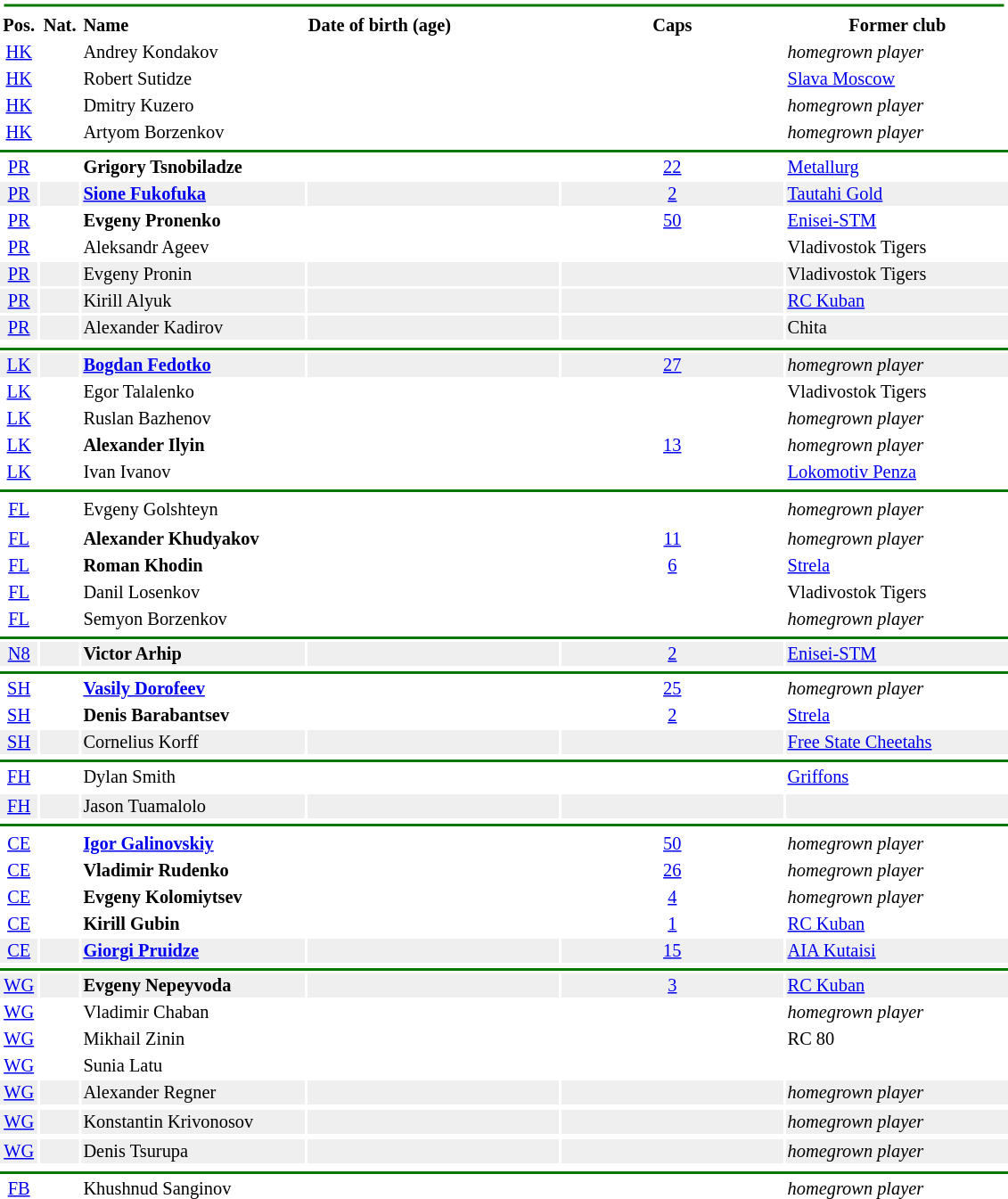<table class="toccolours" style="font-size: 85%; width:60%;">
<tr>
<th colspan="100%" style="background:#0a7800; border:solid #ffffff"></th>
</tr>
<tr>
<th style="width:20px">Pos.</th>
<th style="width:20px">Nat.</th>
<th style="width:150px; text-align:left">Name</th>
<th style="width:170px; text-align:left">Date of birth (age)</th>
<th style="width:150px">Caps</th>
<th style="width:150px">Former club</th>
</tr>
<tr>
<td align=center><a href='#'>HK</a></td>
<td align=center></td>
<td align=left>Andrey Kondakov</td>
<td align=left></td>
<td align=center></td>
<td align=left><em>homegrown player</em></td>
</tr>
<tr>
<td align=center><a href='#'>HK</a></td>
<td align=center></td>
<td align=left>Robert Sutidze</td>
<td align=left></td>
<td align=center></td>
<td align=left> <a href='#'>Slava Moscow</a></td>
</tr>
<tr>
<td align=center><a href='#'>HK</a></td>
<td align=center></td>
<td align=left>Dmitry Kuzero</td>
<td align=left></td>
<td align=center></td>
<td align=left><em>homegrown player</em></td>
</tr>
<tr>
<td align=center><a href='#'>HK</a></td>
<td align=center></td>
<td align=left>Artyom Borzenkov</td>
<td align=left></td>
<td align=center></td>
<td align=left><em>homegrown player</em></td>
</tr>
<tr ---- align="left">
</tr>
<tr ---- bgcolor="#0a7800">
<td colspan="7" align="left"></td>
</tr>
<tr>
<td align=center><a href='#'>PR</a></td>
<td align=center></td>
<td align=left><strong>Grigory Tsnobiladze</strong></td>
<td align=left></td>
<td align=center><a href='#'>22</a></td>
<td align=left> <a href='#'>Metallurg</a></td>
</tr>
<tr bgcolor="#efefef">
<td align=center><a href='#'>PR</a></td>
<td align=center></td>
<td align=left><strong><a href='#'>Sione Fukofuka</a></strong></td>
<td align=left></td>
<td align=center><a href='#'>2</a></td>
<td align=left> <a href='#'>Tautahi Gold</a></td>
</tr>
<tr>
<td align=center><a href='#'>PR</a></td>
<td align=center></td>
<td align=left><strong>Evgeny Pronenko</strong></td>
<td align=left></td>
<td align=center><a href='#'>50</a></td>
<td align=left> <a href='#'>Enisei-STM</a></td>
</tr>
<tr>
<td align=center><a href='#'>PR</a></td>
<td align=center></td>
<td align=left>Aleksandr Ageev</td>
<td align=left></td>
<td align=center></td>
<td align=left> Vladivostok Tigers</td>
</tr>
<tr bgcolor="#efefef">
<td align=center><a href='#'>PR</a></td>
<td align=center></td>
<td align=left>Evgeny Pronin</td>
<td align=left></td>
<td align=center></td>
<td align=left> Vladivostok Tigers</td>
</tr>
<tr bgcolor="#efefef">
<td align=center><a href='#'>PR</a></td>
<td align=center></td>
<td align=left>Kirill Alyuk</td>
<td align=left></td>
<td align=center></td>
<td align=left> <a href='#'>RC Kuban</a></td>
</tr>
<tr bgcolor="#efefef">
<td align=center><a href='#'>PR</a></td>
<td align=center></td>
<td align=left>Alexander Kadirov</td>
<td align=left></td>
<td align=center></td>
<td align=left> Chita</td>
</tr>
<tr bgcolor="#efefef">
</tr>
<tr ---- align="left">
</tr>
<tr ---- bgcolor="#0a7800">
<td colspan="7" align="left"></td>
</tr>
<tr bgcolor="#efefef">
<td align=center><a href='#'>LK</a></td>
<td align=center></td>
<td align=left><strong><a href='#'>Bogdan Fedotko</a></strong></td>
<td align=left></td>
<td align=center><a href='#'>27</a></td>
<td align=left><em>homegrown player</em></td>
</tr>
<tr>
<td align=center><a href='#'>LK</a></td>
<td align=center></td>
<td align=left>Egor Talalenko</td>
<td align=left></td>
<td align=center></td>
<td align=left> Vladivostok Tigers</td>
</tr>
<tr>
<td align=center><a href='#'>LK</a></td>
<td align=center></td>
<td align=left>Ruslan Bazhenov</td>
<td align=left></td>
<td align=center></td>
<td align=left><em>homegrown player</em></td>
</tr>
<tr>
<td align=center><a href='#'>LK</a></td>
<td align=center></td>
<td align=left><strong>Alexander Ilyin</strong></td>
<td align=left></td>
<td align=center><a href='#'>13</a></td>
<td align=left><em>homegrown player</em></td>
</tr>
<tr>
<td align=center><a href='#'>LK</a></td>
<td align=center></td>
<td align=left>Ivan Ivanov</td>
<td align=left></td>
<td align=center></td>
<td align=left> <a href='#'>Lokomotiv Penza</a></td>
</tr>
<tr ---- align="left">
</tr>
<tr ---- bgcolor="#0a7800">
<td colspan="7" align="left"></td>
</tr>
<tr>
</tr>
<tr>
<td align=center><a href='#'>FL</a></td>
<td align=center></td>
<td align=left>Evgeny Golshteyn</td>
<td align=left></td>
<td align=center></td>
<td align=left><em>homegrown player</em></td>
</tr>
<tr bgcolor="#efefef">
</tr>
<tr>
<td align=center><a href='#'>FL</a></td>
<td align=center></td>
<td align=left><strong>Alexander Khudyakov</strong></td>
<td align=left></td>
<td align=center><a href='#'>11</a></td>
<td align=left><em>homegrown player</em></td>
</tr>
<tr>
<td align=center><a href='#'>FL</a></td>
<td align=center></td>
<td align=left><strong>Roman Khodin</strong></td>
<td align=left></td>
<td align=center><a href='#'>6</a></td>
<td align=left> <a href='#'>Strela</a></td>
</tr>
<tr>
<td align=center><a href='#'>FL</a></td>
<td align=center></td>
<td align=left>Danil Losenkov</td>
<td align=left></td>
<td align=center></td>
<td align=left> Vladivostok Tigers</td>
</tr>
<tr>
<td align=center><a href='#'>FL</a></td>
<td align=center></td>
<td align=left>Semyon Borzenkov</td>
<td align=left></td>
<td align=center></td>
<td align=left><em>homegrown player</em></td>
</tr>
<tr ---- align="left">
</tr>
<tr ---- bgcolor="#0a7800">
<td colspan="7" align="left"></td>
</tr>
<tr bgcolor="#efefef">
<td align=center><a href='#'>N8</a></td>
<td align=center></td>
<td align=left><strong>Victor Arhip</strong></td>
<td align=left></td>
<td align=center><a href='#'>2</a></td>
<td align=left> <a href='#'>Enisei-STM</a></td>
</tr>
<tr ---- align="left">
</tr>
<tr ---- bgcolor="#0a7800">
<td colspan="7" align="left"></td>
</tr>
<tr>
<td align=center><a href='#'>SH</a></td>
<td align=center></td>
<td align=left><strong><a href='#'>Vasily Dorofeev</a></strong></td>
<td align=left></td>
<td align=center><a href='#'>25</a></td>
<td align=left><em>homegrown player</em></td>
</tr>
<tr>
<td align=center><a href='#'>SH</a></td>
<td align=center></td>
<td align=left><strong>Denis Barabantsev</strong></td>
<td align=left></td>
<td align=center><a href='#'>2</a></td>
<td align=left> <a href='#'>Strela</a></td>
</tr>
<tr bgcolor="#efefef">
<td align=center><a href='#'>SH</a></td>
<td align=center></td>
<td align=left>Cornelius Korff</td>
<td align=left></td>
<td align=center></td>
<td align=left> <a href='#'>Free State Cheetahs</a></td>
</tr>
<tr ---- align="left">
</tr>
<tr ---- bgcolor="#0a7800">
<td colspan="7" align="left"></td>
</tr>
<tr>
<td align=center><a href='#'>FH</a></td>
<td align=center></td>
<td align=left>Dylan Smith</td>
<td align=left></td>
<td align=center></td>
<td align=left> <a href='#'>Griffons</a></td>
</tr>
<tr bgcolor="#efefef">
</tr>
<tr bgcolor="#efefef">
<td align=center><a href='#'>FH</a></td>
<td align=center></td>
<td align=left>Jason Tuamalolo</td>
<td align=left></td>
<td align=center></td>
<td align=left></td>
</tr>
<tr ---- align="left">
</tr>
<tr ---- bgcolor="#0a7800">
<td colspan="7" align="left"></td>
</tr>
<tr bgcolor="#efefef">
</tr>
<tr>
<td align=center><a href='#'>CE</a></td>
<td align=center></td>
<td align=left><strong><a href='#'>Igor Galinovskiy</a></strong></td>
<td align=left></td>
<td align=center><a href='#'>50</a></td>
<td align=left><em>homegrown player</em></td>
</tr>
<tr>
<td align=center><a href='#'>CE</a></td>
<td align=center></td>
<td align=left><strong>Vladimir Rudenko</strong></td>
<td align=left></td>
<td align=center><a href='#'>26</a></td>
<td align=left><em>homegrown player</em></td>
</tr>
<tr>
<td align=center><a href='#'>CE</a></td>
<td align=center></td>
<td align=left><strong>Evgeny Kolomiytsev</strong></td>
<td align=left></td>
<td align=center><a href='#'>4</a></td>
<td align=left><em>homegrown player</em></td>
</tr>
<tr>
<td align=center><a href='#'>CE</a></td>
<td align=center></td>
<td align=left><strong>Kirill Gubin</strong></td>
<td align=left></td>
<td align=center><a href='#'>1</a></td>
<td align=left> <a href='#'>RC Kuban</a></td>
</tr>
<tr bgcolor="#efefef">
<td align=center><a href='#'>CE</a></td>
<td align=center></td>
<td align=left><strong><a href='#'>Giorgi Pruidze</a></strong></td>
<td align=left></td>
<td align=center><a href='#'>15</a></td>
<td align=left> <a href='#'>AIA Kutaisi</a></td>
</tr>
<tr ---- align="left">
</tr>
<tr ---- bgcolor="#0a7800">
<td colspan="7" align="left"></td>
</tr>
<tr bgcolor="#efefef">
<td align=center><a href='#'>WG</a></td>
<td align=center></td>
<td align=left><strong>Evgeny Nepeyvoda</strong></td>
<td align=left></td>
<td align=center><a href='#'>3</a></td>
<td align=left> <a href='#'>RC Kuban</a></td>
</tr>
<tr>
<td align=center><a href='#'>WG</a></td>
<td align=center></td>
<td align=left>Vladimir Chaban</td>
<td align=left></td>
<td align=center></td>
<td align=left><em>homegrown player</em></td>
</tr>
<tr>
<td align=center><a href='#'>WG</a></td>
<td align=center></td>
<td align=left>Mikhail Zinin</td>
<td align=left></td>
<td align=center></td>
<td align=left> RC 80</td>
</tr>
<tr>
<td align=center><a href='#'>WG</a></td>
<td align=center></td>
<td align=left>Sunia Latu</td>
<td align=left></td>
<td align=center></td>
<td align=left></td>
</tr>
<tr bgcolor="#efefef">
<td align=center><a href='#'>WG</a></td>
<td align=center></td>
<td align=left>Alexander Regner</td>
<td align=left></td>
<td align=center></td>
<td align=left><em>homegrown player</em></td>
</tr>
<tr>
</tr>
<tr bgcolor="#efefef">
<td align=center><a href='#'>WG</a></td>
<td align=center></td>
<td align=left>Konstantin Krivonosov</td>
<td align=left></td>
<td align=center></td>
<td align=left><em>homegrown player</em></td>
</tr>
<tr>
</tr>
<tr bgcolor="#efefef">
<td align=center><a href='#'>WG</a></td>
<td align=center></td>
<td align=left>Denis Tsurupa</td>
<td align=left></td>
<td align=center></td>
<td align=left><em>homegrown player</em></td>
</tr>
<tr>
</tr>
<tr ---- align="left">
</tr>
<tr ---- bgcolor="#0a7800">
<td colspan="7" align="left"></td>
</tr>
<tr>
<td align=center><a href='#'>FB</a></td>
<td align=center></td>
<td align=left>Khushnud Sanginov</td>
<td align=left></td>
<td align=center></td>
<td align=left><em>homegrown player</em></td>
</tr>
</table>
